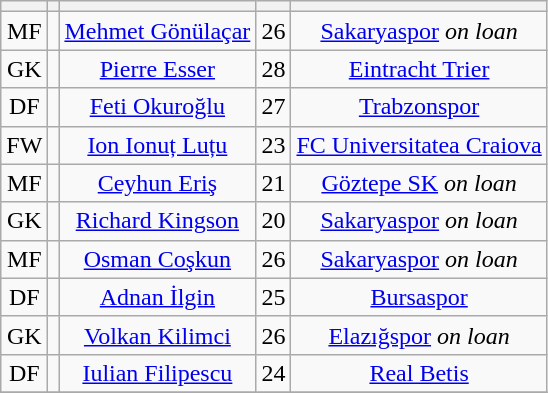<table class="wikitable sortable" style="text-align: center">
<tr>
<th></th>
<th></th>
<th></th>
<th></th>
<th></th>
</tr>
<tr>
<td>MF</td>
<td></td>
<td><a href='#'>Mehmet Gönülaçar</a></td>
<td>26</td>
<td><a href='#'>Sakaryaspor</a>  <em>on loan</em></td>
</tr>
<tr>
<td>GK</td>
<td></td>
<td><a href='#'>Pierre Esser</a></td>
<td>28</td>
<td><a href='#'>Eintracht Trier</a></td>
</tr>
<tr>
<td>DF</td>
<td></td>
<td><a href='#'>Feti Okuroğlu</a></td>
<td>27</td>
<td><a href='#'>Trabzonspor</a></td>
</tr>
<tr>
<td>FW</td>
<td></td>
<td><a href='#'>Ion Ionuț Luțu</a></td>
<td>23</td>
<td><a href='#'>FC Universitatea Craiova</a></td>
</tr>
<tr>
<td>MF</td>
<td></td>
<td><a href='#'>Ceyhun Eriş</a></td>
<td>21</td>
<td><a href='#'>Göztepe SK</a> <em>on loan</em></td>
</tr>
<tr>
<td>GK</td>
<td></td>
<td><a href='#'>Richard Kingson</a></td>
<td>20</td>
<td><a href='#'>Sakaryaspor</a> <em>on loan</em></td>
</tr>
<tr>
<td>MF</td>
<td></td>
<td><a href='#'>Osman Coşkun</a></td>
<td>26</td>
<td><a href='#'>Sakaryaspor</a> <em>on loan</em></td>
</tr>
<tr>
<td>DF</td>
<td></td>
<td><a href='#'>Adnan İlgin</a></td>
<td>25</td>
<td><a href='#'>Bursaspor</a></td>
</tr>
<tr>
<td>GK</td>
<td></td>
<td><a href='#'>Volkan Kilimci</a></td>
<td>26</td>
<td><a href='#'>Elazığspor</a> <em>on loan</em></td>
</tr>
<tr>
<td>DF</td>
<td></td>
<td><a href='#'>Iulian Filipescu</a></td>
<td>24</td>
<td><a href='#'>Real Betis</a></td>
</tr>
<tr>
</tr>
</table>
